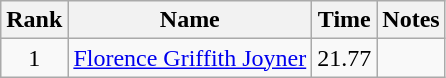<table class="wikitable sortable" style="text-align:center">
<tr>
<th>Rank</th>
<th>Name</th>
<th>Time</th>
<th>Notes</th>
</tr>
<tr>
<td>1</td>
<td align=left><a href='#'>Florence Griffith Joyner</a></td>
<td>21.77</td>
<td><strong></strong></td>
</tr>
</table>
